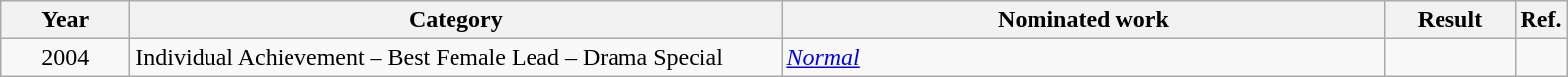<table class=wikitable>
<tr>
<th scope="col" style="width:5em;">Year</th>
<th scope="col" style="width:27em;">Category</th>
<th scope="col" style="width:25em;">Nominated work</th>
<th scope="col" style="width:5em;">Result</th>
<th>Ref.</th>
</tr>
<tr>
<td style="text-align:center;">2004</td>
<td>Individual Achievement – Best Female Lead – Drama Special</td>
<td><em><a href='#'>Normal</a></em></td>
<td></td>
<td align=center></td>
</tr>
</table>
